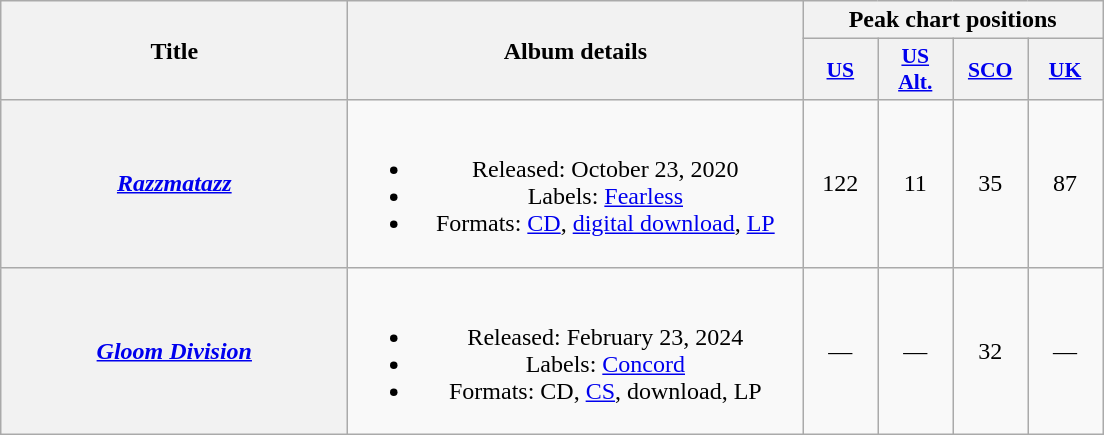<table class="wikitable plainrowheaders" style="text-align:center;">
<tr>
<th scope="col" rowspan="2" style="width:14em;">Title</th>
<th scope="col" rowspan="2" style="width:18.5em;">Album details</th>
<th colspan="4" scope="col">Peak chart positions</th>
</tr>
<tr>
<th scope="col" style="width:3em;font-size:90%;"><a href='#'>US</a><br></th>
<th scope="col" style="width:3em;font-size:90%;"><a href='#'>US<br>Alt.</a><br></th>
<th scope="col" style="width:3em;font-size:90%;"><a href='#'>SCO</a><br></th>
<th scope="col" style="width:3em;font-size:90%;"><a href='#'>UK</a><br></th>
</tr>
<tr>
<th scope="row"><em><a href='#'>Razzmatazz</a></em></th>
<td><br><ul><li>Released: October 23, 2020</li><li>Labels: <a href='#'>Fearless</a></li><li>Formats: <a href='#'>CD</a>, <a href='#'>digital download</a>, <a href='#'>LP</a></li></ul></td>
<td>122</td>
<td>11</td>
<td>35</td>
<td>87</td>
</tr>
<tr>
<th scope="row"><em><a href='#'>Gloom Division</a></em></th>
<td><br><ul><li>Released: February 23, 2024</li><li>Labels: <a href='#'>Concord</a></li><li>Formats: CD, <a href='#'>CS</a>, download, LP</li></ul></td>
<td>—</td>
<td>—</td>
<td>32</td>
<td>—</td>
</tr>
</table>
